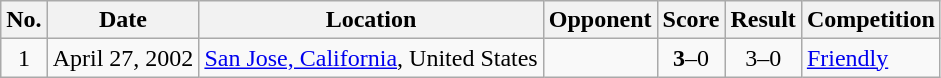<table class="wikitable plainrowheaders">
<tr>
<th>No.</th>
<th>Date</th>
<th>Location</th>
<th>Opponent</th>
<th>Score</th>
<th>Result</th>
<th>Competition</th>
</tr>
<tr>
<td align="center">1</td>
<td>April 27, 2002</td>
<td><a href='#'>San Jose, California</a>, United States</td>
<td></td>
<td align="center"><strong>3</strong>–0</td>
<td align="center">3–0</td>
<td><a href='#'>Friendly</a></td>
</tr>
</table>
